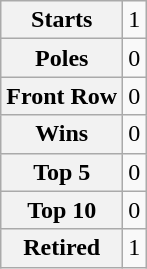<table class="wikitable" style="text-align:center">
<tr>
<th>Starts</th>
<td>1</td>
</tr>
<tr>
<th>Poles</th>
<td>0</td>
</tr>
<tr>
<th>Front Row</th>
<td>0</td>
</tr>
<tr>
<th>Wins</th>
<td>0</td>
</tr>
<tr>
<th>Top 5</th>
<td>0</td>
</tr>
<tr>
<th>Top 10</th>
<td>0</td>
</tr>
<tr>
<th>Retired</th>
<td>1</td>
</tr>
</table>
